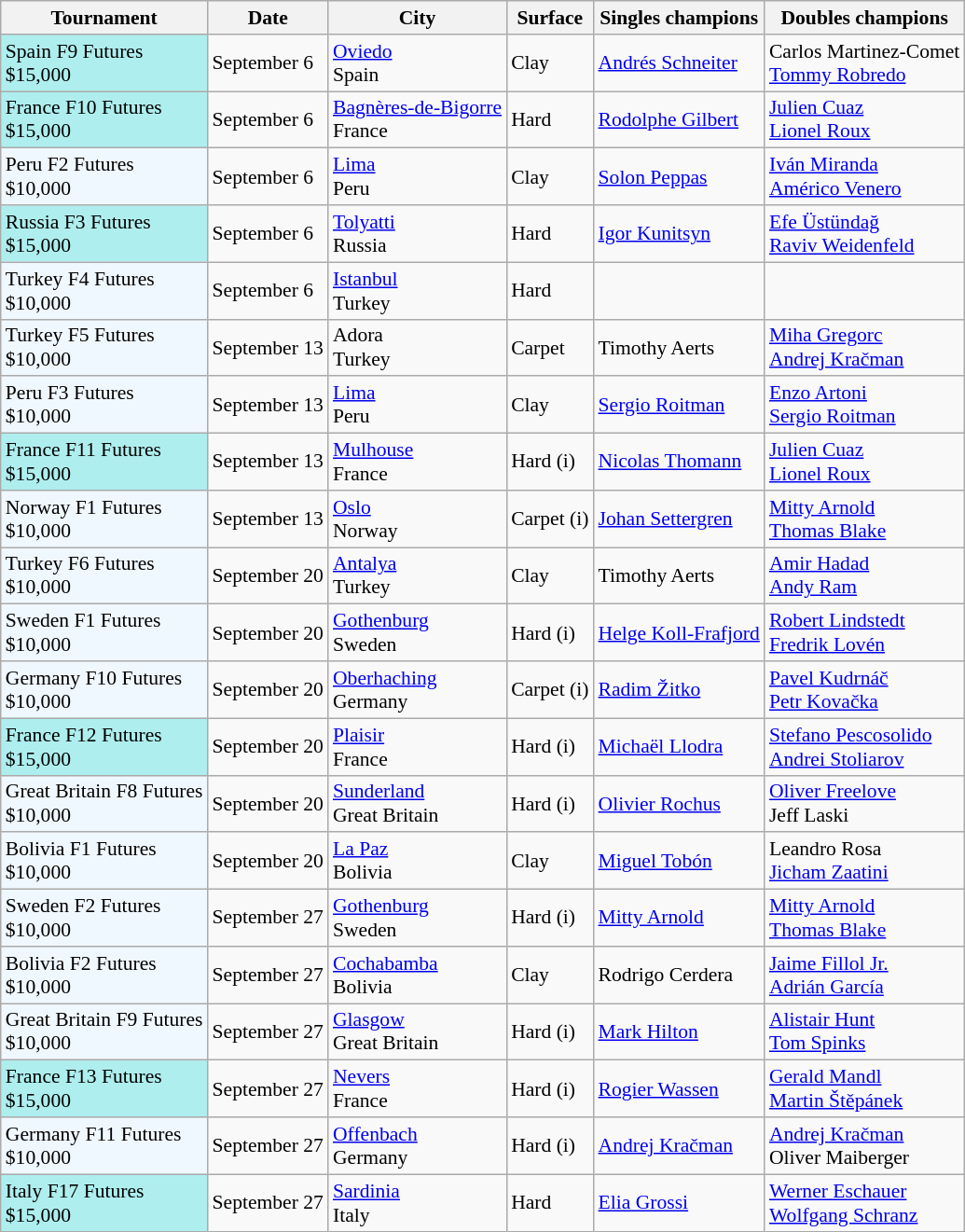<table class="sortable wikitable" style="font-size:90%">
<tr>
<th>Tournament</th>
<th>Date</th>
<th>City</th>
<th>Surface</th>
<th>Singles champions</th>
<th>Doubles champions</th>
</tr>
<tr>
<td style="background:#afeeee;">Spain F9 Futures<br>$15,000</td>
<td>September 6</td>
<td><a href='#'>Oviedo</a><br>Spain</td>
<td>Clay</td>
<td> <a href='#'>Andrés Schneiter</a></td>
<td> Carlos Martinez-Comet<br> <a href='#'>Tommy Robredo</a></td>
</tr>
<tr>
<td style="background:#afeeee;">France F10 Futures<br>$15,000</td>
<td>September 6</td>
<td><a href='#'>Bagnères-de-Bigorre</a><br>France</td>
<td>Hard</td>
<td> <a href='#'>Rodolphe Gilbert</a></td>
<td> <a href='#'>Julien Cuaz</a><br> <a href='#'>Lionel Roux</a></td>
</tr>
<tr>
<td style="background:#f0f8ff;">Peru F2 Futures<br>$10,000</td>
<td>September 6</td>
<td><a href='#'>Lima</a><br>Peru</td>
<td>Clay</td>
<td> <a href='#'>Solon Peppas</a></td>
<td> <a href='#'>Iván Miranda</a><br> <a href='#'>Américo Venero</a></td>
</tr>
<tr>
<td style="background:#afeeee;">Russia F3 Futures<br>$15,000</td>
<td>September 6</td>
<td><a href='#'>Tolyatti</a><br>Russia</td>
<td>Hard</td>
<td> <a href='#'>Igor Kunitsyn</a></td>
<td> <a href='#'>Efe Üstündağ</a><br> <a href='#'>Raviv Weidenfeld</a></td>
</tr>
<tr>
<td style="background:#f0f8ff;">Turkey F4 Futures<br>$10,000</td>
<td>September 6</td>
<td><a href='#'>Istanbul</a><br>Turkey</td>
<td>Hard</td>
<td></td>
<td></td>
</tr>
<tr>
<td style="background:#f0f8ff;">Turkey F5 Futures<br>$10,000</td>
<td>September 13</td>
<td>Adora<br>Turkey</td>
<td>Carpet</td>
<td> Timothy Aerts</td>
<td> <a href='#'>Miha Gregorc</a><br> <a href='#'>Andrej Kračman</a></td>
</tr>
<tr>
<td style="background:#f0f8ff;">Peru F3 Futures<br>$10,000</td>
<td>September 13</td>
<td><a href='#'>Lima</a><br>Peru</td>
<td>Clay</td>
<td> <a href='#'>Sergio Roitman</a></td>
<td> <a href='#'>Enzo Artoni</a><br> <a href='#'>Sergio Roitman</a></td>
</tr>
<tr>
<td style="background:#afeeee;">France F11 Futures<br>$15,000</td>
<td>September 13</td>
<td><a href='#'>Mulhouse</a><br>France</td>
<td>Hard (i)</td>
<td> <a href='#'>Nicolas Thomann</a></td>
<td> <a href='#'>Julien Cuaz</a><br> <a href='#'>Lionel Roux</a></td>
</tr>
<tr>
<td style="background:#f0f8ff;">Norway F1 Futures<br>$10,000</td>
<td>September 13</td>
<td><a href='#'>Oslo</a><br>Norway</td>
<td>Carpet (i)</td>
<td> <a href='#'>Johan Settergren</a></td>
<td> <a href='#'>Mitty Arnold</a><br> <a href='#'>Thomas Blake</a></td>
</tr>
<tr>
<td style="background:#f0f8ff;">Turkey F6 Futures<br>$10,000</td>
<td>September 20</td>
<td><a href='#'>Antalya</a><br>Turkey</td>
<td>Clay</td>
<td> Timothy Aerts</td>
<td> <a href='#'>Amir Hadad</a><br> <a href='#'>Andy Ram</a></td>
</tr>
<tr>
<td style="background:#f0f8ff;">Sweden F1 Futures<br>$10,000</td>
<td>September 20</td>
<td><a href='#'>Gothenburg</a><br>Sweden</td>
<td>Hard (i)</td>
<td> <a href='#'>Helge Koll-Frafjord</a></td>
<td> <a href='#'>Robert Lindstedt</a><br> <a href='#'>Fredrik Lovén</a></td>
</tr>
<tr>
<td style="background:#f0f8ff;">Germany F10 Futures<br>$10,000</td>
<td>September 20</td>
<td><a href='#'>Oberhaching</a><br>Germany</td>
<td>Carpet (i)</td>
<td> <a href='#'>Radim Žitko</a></td>
<td> <a href='#'>Pavel Kudrnáč</a><br> <a href='#'>Petr Kovačka</a></td>
</tr>
<tr>
<td style="background:#afeeee;">France F12 Futures<br>$15,000</td>
<td>September 20</td>
<td><a href='#'>Plaisir</a><br>France</td>
<td>Hard (i)</td>
<td> <a href='#'>Michaël Llodra</a></td>
<td> <a href='#'>Stefano Pescosolido</a><br> <a href='#'>Andrei Stoliarov</a></td>
</tr>
<tr>
<td style="background:#f0f8ff;">Great Britain F8 Futures<br>$10,000</td>
<td>September 20</td>
<td><a href='#'>Sunderland</a><br>Great Britain</td>
<td>Hard (i)</td>
<td> <a href='#'>Olivier Rochus</a></td>
<td> <a href='#'>Oliver Freelove</a><br> Jeff Laski</td>
</tr>
<tr>
<td style="background:#f0f8ff;">Bolivia F1 Futures<br>$10,000</td>
<td>September 20</td>
<td><a href='#'>La Paz</a><br>Bolivia</td>
<td>Clay</td>
<td> <a href='#'>Miguel Tobón</a></td>
<td> Leandro Rosa<br> <a href='#'>Jicham Zaatini</a></td>
</tr>
<tr>
<td style="background:#f0f8ff;">Sweden F2 Futures<br>$10,000</td>
<td>September 27</td>
<td><a href='#'>Gothenburg</a><br>Sweden</td>
<td>Hard (i)</td>
<td> <a href='#'>Mitty Arnold</a></td>
<td> <a href='#'>Mitty Arnold</a><br> <a href='#'>Thomas Blake</a></td>
</tr>
<tr>
<td style="background:#f0f8ff;">Bolivia F2 Futures<br>$10,000</td>
<td>September 27</td>
<td><a href='#'>Cochabamba</a><br>Bolivia</td>
<td>Clay</td>
<td> Rodrigo Cerdera</td>
<td> <a href='#'>Jaime Fillol Jr.</a><br> <a href='#'>Adrián García</a></td>
</tr>
<tr>
<td style="background:#f0f8ff;">Great Britain F9 Futures<br>$10,000</td>
<td>September 27</td>
<td><a href='#'>Glasgow</a><br>Great Britain</td>
<td>Hard (i)</td>
<td> <a href='#'>Mark Hilton</a></td>
<td> <a href='#'>Alistair Hunt</a><br> <a href='#'>Tom Spinks</a></td>
</tr>
<tr>
<td style="background:#afeeee;">France F13 Futures<br>$15,000</td>
<td>September 27</td>
<td><a href='#'>Nevers</a><br>France</td>
<td>Hard (i)</td>
<td> <a href='#'>Rogier Wassen</a></td>
<td> <a href='#'>Gerald Mandl</a><br> <a href='#'>Martin Štěpánek</a></td>
</tr>
<tr>
<td style="background:#f0f8ff;">Germany F11 Futures<br>$10,000</td>
<td>September 27</td>
<td><a href='#'>Offenbach</a><br>Germany</td>
<td>Hard (i)</td>
<td> <a href='#'>Andrej Kračman</a></td>
<td> <a href='#'>Andrej Kračman</a><br> Oliver Maiberger</td>
</tr>
<tr>
<td style="background:#afeeee;">Italy F17 Futures<br>$15,000</td>
<td>September 27</td>
<td><a href='#'>Sardinia</a><br>Italy</td>
<td>Hard</td>
<td> <a href='#'>Elia Grossi</a></td>
<td> <a href='#'>Werner Eschauer</a><br> <a href='#'>Wolfgang Schranz</a></td>
</tr>
</table>
